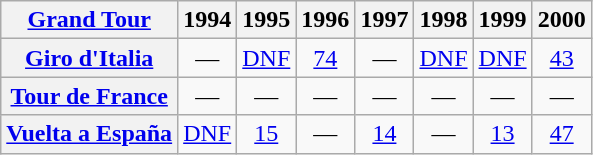<table class="wikitable plainrowheaders">
<tr>
<th scope="col"><a href='#'>Grand Tour</a></th>
<th scope="col">1994</th>
<th scope="col">1995</th>
<th scope="col">1996</th>
<th scope="col">1997</th>
<th scope="col">1998</th>
<th scope="col">1999</th>
<th scope="col">2000</th>
</tr>
<tr style="text-align:center;">
<th scope="row"> <a href='#'>Giro d'Italia</a></th>
<td>—</td>
<td style="text-align:center;"><a href='#'>DNF</a></td>
<td style="text-align:center;"><a href='#'>74</a></td>
<td>—</td>
<td style="text-align:center;"><a href='#'>DNF</a></td>
<td style="text-align:center;"><a href='#'>DNF</a></td>
<td style="text-align:center;"><a href='#'>43</a></td>
</tr>
<tr style="text-align:center;">
<th scope="row"> <a href='#'>Tour de France</a></th>
<td>—</td>
<td>—</td>
<td>—</td>
<td>—</td>
<td>—</td>
<td>—</td>
<td>—</td>
</tr>
<tr style="text-align:center;">
<th scope="row"> <a href='#'>Vuelta a España</a></th>
<td style="text-align:center;"><a href='#'>DNF</a></td>
<td style="text-align:center;"><a href='#'>15</a></td>
<td>—</td>
<td style="text-align:center;"><a href='#'>14</a></td>
<td>—</td>
<td style="text-align:center;"><a href='#'>13</a></td>
<td style="text-align:center;"><a href='#'>47</a></td>
</tr>
</table>
